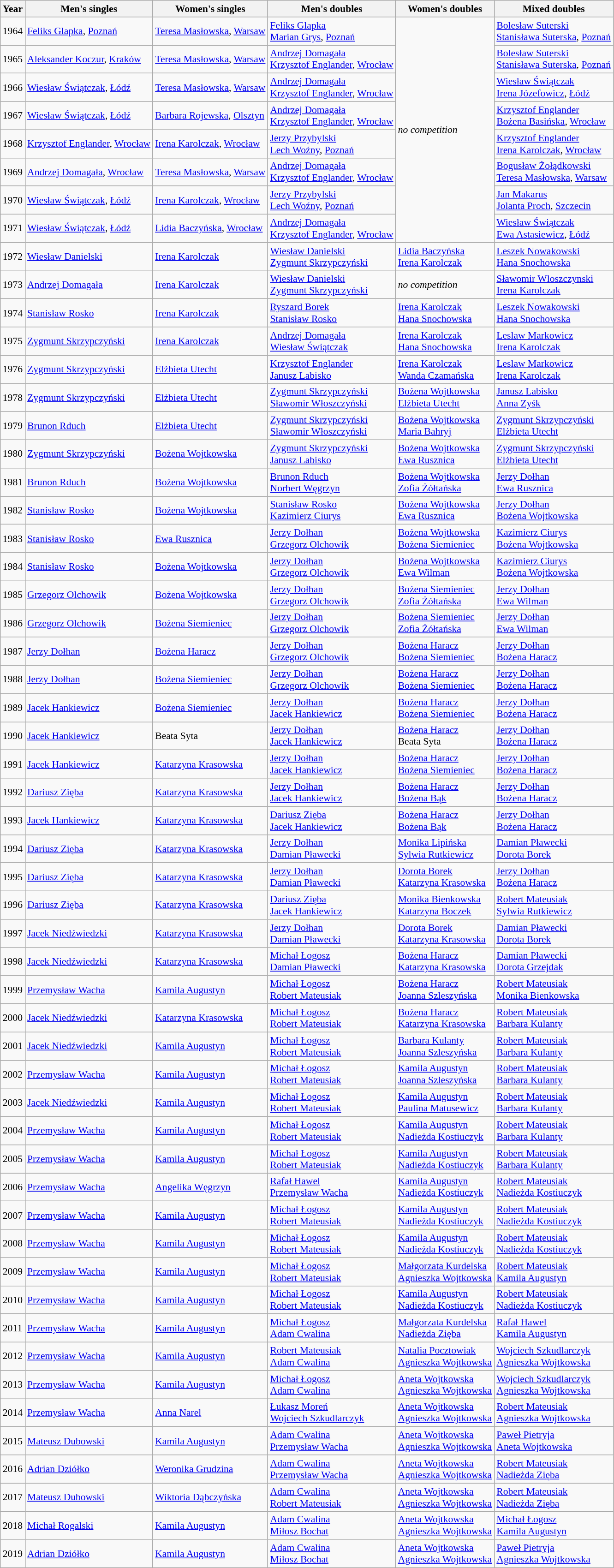<table class=wikitable style="font-size:90%;">
<tr>
<th>Year</th>
<th>Men's singles</th>
<th>Women's singles</th>
<th>Men's doubles</th>
<th>Women's doubles</th>
<th>Mixed doubles</th>
</tr>
<tr>
<td>1964</td>
<td><a href='#'>Feliks Glapka</a>, <a href='#'>Poznań</a></td>
<td><a href='#'>Teresa Masłowska</a>, <a href='#'>Warsaw</a></td>
<td><a href='#'>Feliks Glapka</a><br><a href='#'>Marian Grys</a>, <a href='#'>Poznań</a></td>
<td rowspan=8><em>no competition</em></td>
<td><a href='#'>Bolesław Suterski</a><br><a href='#'>Stanisława Suterska</a>, <a href='#'>Poznań</a></td>
</tr>
<tr>
<td>1965</td>
<td><a href='#'>Aleksander Koczur</a>, <a href='#'>Kraków</a></td>
<td><a href='#'>Teresa Masłowska</a>, <a href='#'>Warsaw</a></td>
<td><a href='#'>Andrzej Domagała</a><br><a href='#'>Krzysztof Englander</a>, <a href='#'>Wrocław</a></td>
<td><a href='#'>Bolesław Suterski</a><br><a href='#'>Stanisława Suterska</a>, <a href='#'>Poznań</a></td>
</tr>
<tr>
<td>1966</td>
<td><a href='#'>Wiesław Świątczak</a>, <a href='#'>Łódź</a></td>
<td><a href='#'>Teresa Masłowska</a>, <a href='#'>Warsaw</a></td>
<td><a href='#'>Andrzej Domagała</a><br><a href='#'>Krzysztof Englander</a>, <a href='#'>Wrocław</a></td>
<td><a href='#'>Wiesław Świątczak</a><br><a href='#'>Irena Józefowicz</a>, <a href='#'>Łódź</a></td>
</tr>
<tr>
<td>1967</td>
<td><a href='#'>Wiesław Świątczak</a>, <a href='#'>Łódź</a></td>
<td><a href='#'>Barbara Rojewska</a>, <a href='#'>Olsztyn</a></td>
<td><a href='#'>Andrzej Domagała</a><br><a href='#'>Krzysztof Englander</a>, <a href='#'>Wrocław</a></td>
<td><a href='#'>Krzysztof Englander</a><br><a href='#'>Bożena Basińska</a>, <a href='#'>Wrocław</a></td>
</tr>
<tr>
<td>1968</td>
<td><a href='#'>Krzysztof Englander</a>, <a href='#'>Wrocław</a></td>
<td><a href='#'>Irena Karolczak</a>, <a href='#'>Wrocław</a></td>
<td><a href='#'>Jerzy Przybylski</a><br><a href='#'>Lech Woźny</a>, <a href='#'>Poznań</a></td>
<td><a href='#'>Krzysztof Englander</a><br><a href='#'>Irena Karolczak</a>, <a href='#'>Wrocław</a></td>
</tr>
<tr>
<td>1969</td>
<td><a href='#'>Andrzej Domagała</a>, <a href='#'>Wrocław</a></td>
<td><a href='#'>Teresa Masłowska</a>, <a href='#'>Warsaw</a></td>
<td><a href='#'>Andrzej Domagała</a><br><a href='#'>Krzysztof Englander</a>, <a href='#'>Wrocław</a></td>
<td><a href='#'>Bogusław Żołądkowski</a><br><a href='#'>Teresa Masłowska</a>, <a href='#'>Warsaw</a></td>
</tr>
<tr>
<td>1970</td>
<td><a href='#'>Wiesław Świątczak</a>, <a href='#'>Łódź</a></td>
<td><a href='#'>Irena Karolczak</a>, <a href='#'>Wrocław</a></td>
<td><a href='#'>Jerzy Przybylski</a><br><a href='#'>Lech Woźny</a>, <a href='#'>Poznań</a></td>
<td><a href='#'>Jan Makarus</a><br><a href='#'>Jolanta Proch</a>, <a href='#'>Szczecin</a></td>
</tr>
<tr>
<td>1971</td>
<td><a href='#'>Wiesław Świątczak</a>, <a href='#'>Łódź</a></td>
<td><a href='#'>Lidia Baczyńska</a>, <a href='#'>Wrocław</a></td>
<td><a href='#'>Andrzej Domagała</a><br><a href='#'>Krzysztof Englander</a>, <a href='#'>Wrocław</a></td>
<td><a href='#'>Wiesław Świątczak</a><br><a href='#'>Ewa Astasiewicz</a>, <a href='#'>Łódź</a></td>
</tr>
<tr>
<td>1972</td>
<td><a href='#'>Wiesław Danielski</a></td>
<td><a href='#'>Irena Karolczak</a></td>
<td><a href='#'>Wiesław Danielski</a><br><a href='#'>Zygmunt Skrzypczyński</a></td>
<td><a href='#'>Lidia Baczyńska</a><br><a href='#'>Irena Karolczak</a></td>
<td><a href='#'>Leszek Nowakowski</a><br><a href='#'>Hana Snochowska</a></td>
</tr>
<tr>
<td>1973</td>
<td><a href='#'>Andrzej Domagała</a></td>
<td><a href='#'>Irena Karolczak</a></td>
<td><a href='#'>Wiesław Danielski</a><br><a href='#'>Zygmunt Skrzypczyński</a></td>
<td><em>no competition</em></td>
<td><a href='#'>Sławomir Wloszczynski</a><br><a href='#'>Irena Karolczak</a></td>
</tr>
<tr>
<td>1974</td>
<td><a href='#'>Stanisław Rosko</a></td>
<td><a href='#'>Irena Karolczak</a></td>
<td><a href='#'>Ryszard Borek</a><br><a href='#'>Stanisław Rosko</a></td>
<td><a href='#'>Irena Karolczak</a><br><a href='#'>Hana Snochowska</a></td>
<td><a href='#'>Leszek Nowakowski</a><br><a href='#'>Hana Snochowska</a></td>
</tr>
<tr>
<td>1975</td>
<td><a href='#'>Zygmunt Skrzypczyński</a></td>
<td><a href='#'>Irena Karolczak</a></td>
<td><a href='#'>Andrzej Domagała</a><br><a href='#'>Wiesław Świątczak</a></td>
<td><a href='#'>Irena Karolczak</a><br><a href='#'>Hana Snochowska</a></td>
<td><a href='#'>Leslaw Markowicz</a><br><a href='#'>Irena Karolczak</a></td>
</tr>
<tr>
<td>1976</td>
<td><a href='#'>Zygmunt Skrzypczyński</a></td>
<td><a href='#'>Elżbieta Utecht</a></td>
<td><a href='#'>Krzysztof Englander</a><br><a href='#'>Janusz Labisko</a></td>
<td><a href='#'>Irena Karolczak</a><br><a href='#'>Wanda Czamańska</a></td>
<td><a href='#'>Leslaw Markowicz</a><br><a href='#'>Irena Karolczak</a></td>
</tr>
<tr>
<td>1978</td>
<td><a href='#'>Zygmunt Skrzypczyński</a></td>
<td><a href='#'>Elżbieta Utecht</a></td>
<td><a href='#'>Zygmunt Skrzypczyński</a><br><a href='#'>Sławomir Włoszczyński</a></td>
<td><a href='#'>Bożena Wojtkowska</a><br><a href='#'>Elżbieta Utecht</a></td>
<td><a href='#'>Janusz Labisko</a><br><a href='#'>Anna Zyśk</a></td>
</tr>
<tr>
<td>1979</td>
<td><a href='#'>Brunon Rduch</a></td>
<td><a href='#'>Elżbieta Utecht</a></td>
<td><a href='#'>Zygmunt Skrzypczyński</a><br><a href='#'>Sławomir Włoszczyński</a></td>
<td><a href='#'>Bożena Wojtkowska</a><br><a href='#'>Maria Bahryj</a></td>
<td><a href='#'>Zygmunt Skrzypczyński</a><br><a href='#'>Elżbieta Utecht</a></td>
</tr>
<tr>
<td>1980</td>
<td><a href='#'>Zygmunt Skrzypczyński</a></td>
<td><a href='#'>Bożena Wojtkowska</a></td>
<td><a href='#'>Zygmunt Skrzypczyński</a><br><a href='#'>Janusz Labisko</a></td>
<td><a href='#'>Bożena Wojtkowska</a><br><a href='#'>Ewa Rusznica</a></td>
<td><a href='#'>Zygmunt Skrzypczyński</a><br><a href='#'>Elżbieta Utecht</a></td>
</tr>
<tr>
<td>1981</td>
<td><a href='#'>Brunon Rduch</a></td>
<td><a href='#'>Bożena Wojtkowska</a></td>
<td><a href='#'>Brunon Rduch</a><br><a href='#'>Norbert Węgrzyn</a></td>
<td><a href='#'>Bożena Wojtkowska</a><br><a href='#'>Zofia Żółtańska</a></td>
<td><a href='#'>Jerzy Dołhan</a><br><a href='#'>Ewa Rusznica</a></td>
</tr>
<tr>
<td>1982</td>
<td><a href='#'>Stanisław Rosko</a></td>
<td><a href='#'>Bożena Wojtkowska</a></td>
<td><a href='#'>Stanisław Rosko</a><br><a href='#'>Kazimierz Ciurys</a></td>
<td><a href='#'>Bożena Wojtkowska</a><br><a href='#'>Ewa Rusznica</a></td>
<td><a href='#'>Jerzy Dołhan</a><br><a href='#'>Bożena Wojtkowska</a></td>
</tr>
<tr>
<td>1983</td>
<td><a href='#'>Stanisław Rosko</a></td>
<td><a href='#'>Ewa Rusznica</a></td>
<td><a href='#'>Jerzy Dołhan</a><br><a href='#'>Grzegorz Olchowik</a></td>
<td><a href='#'>Bożena Wojtkowska</a><br><a href='#'>Bożena Siemieniec</a></td>
<td><a href='#'>Kazimierz Ciurys</a><br><a href='#'>Bożena Wojtkowska</a></td>
</tr>
<tr>
<td>1984</td>
<td><a href='#'>Stanisław Rosko</a></td>
<td><a href='#'>Bożena Wojtkowska</a></td>
<td><a href='#'>Jerzy Dołhan</a><br><a href='#'>Grzegorz Olchowik</a></td>
<td><a href='#'>Bożena Wojtkowska</a><br><a href='#'>Ewa Wilman</a></td>
<td><a href='#'>Kazimierz Ciurys</a><br><a href='#'>Bożena Wojtkowska</a></td>
</tr>
<tr>
<td>1985</td>
<td><a href='#'>Grzegorz Olchowik</a></td>
<td><a href='#'>Bożena Wojtkowska</a></td>
<td><a href='#'>Jerzy Dołhan</a><br><a href='#'>Grzegorz Olchowik</a></td>
<td><a href='#'>Bożena Siemieniec</a><br><a href='#'>Zofia Żółtańska</a></td>
<td><a href='#'>Jerzy Dołhan</a><br><a href='#'>Ewa Wilman</a></td>
</tr>
<tr>
<td>1986</td>
<td><a href='#'>Grzegorz Olchowik</a></td>
<td><a href='#'>Bożena Siemieniec</a></td>
<td><a href='#'>Jerzy Dołhan</a><br><a href='#'>Grzegorz Olchowik</a></td>
<td><a href='#'>Bożena Siemieniec</a><br><a href='#'>Zofia Żółtańska</a></td>
<td><a href='#'>Jerzy Dołhan</a><br><a href='#'>Ewa Wilman</a></td>
</tr>
<tr>
<td>1987</td>
<td><a href='#'>Jerzy Dołhan</a></td>
<td><a href='#'>Bożena Haracz</a></td>
<td><a href='#'>Jerzy Dołhan</a><br><a href='#'>Grzegorz Olchowik</a></td>
<td><a href='#'>Bożena Haracz</a><br><a href='#'>Bożena Siemieniec</a></td>
<td><a href='#'>Jerzy Dołhan</a><br><a href='#'>Bożena Haracz</a></td>
</tr>
<tr>
<td>1988</td>
<td><a href='#'>Jerzy Dołhan</a></td>
<td><a href='#'>Bożena Siemieniec</a></td>
<td><a href='#'>Jerzy Dołhan</a><br><a href='#'>Grzegorz Olchowik</a></td>
<td><a href='#'>Bożena Haracz</a><br><a href='#'>Bożena Siemieniec</a></td>
<td><a href='#'>Jerzy Dołhan</a><br><a href='#'>Bożena Haracz</a></td>
</tr>
<tr>
<td>1989</td>
<td><a href='#'>Jacek Hankiewicz</a></td>
<td><a href='#'>Bożena Siemieniec</a></td>
<td><a href='#'>Jerzy Dołhan</a><br><a href='#'>Jacek Hankiewicz</a></td>
<td><a href='#'>Bożena Haracz</a><br><a href='#'>Bożena Siemieniec</a></td>
<td><a href='#'>Jerzy Dołhan</a><br><a href='#'>Bożena Haracz</a></td>
</tr>
<tr>
<td>1990</td>
<td><a href='#'>Jacek Hankiewicz</a></td>
<td>Beata Syta</td>
<td><a href='#'>Jerzy Dołhan</a><br><a href='#'>Jacek Hankiewicz</a></td>
<td><a href='#'>Bożena Haracz</a><br>Beata Syta</td>
<td><a href='#'>Jerzy Dołhan</a><br><a href='#'>Bożena Haracz</a></td>
</tr>
<tr>
<td>1991</td>
<td><a href='#'>Jacek Hankiewicz</a></td>
<td><a href='#'>Katarzyna Krasowska</a></td>
<td><a href='#'>Jerzy Dołhan</a><br><a href='#'>Jacek Hankiewicz</a></td>
<td><a href='#'>Bożena Haracz</a><br><a href='#'>Bożena Siemieniec</a></td>
<td><a href='#'>Jerzy Dołhan</a><br><a href='#'>Bożena Haracz</a></td>
</tr>
<tr>
<td>1992</td>
<td><a href='#'>Dariusz Zięba</a></td>
<td><a href='#'>Katarzyna Krasowska</a></td>
<td><a href='#'>Jerzy Dołhan</a><br><a href='#'>Jacek Hankiewicz</a></td>
<td><a href='#'>Bożena Haracz</a><br><a href='#'>Bożena Bąk</a></td>
<td><a href='#'>Jerzy Dołhan</a><br><a href='#'>Bożena Haracz</a></td>
</tr>
<tr>
<td>1993</td>
<td><a href='#'>Jacek Hankiewicz</a></td>
<td><a href='#'>Katarzyna Krasowska</a></td>
<td><a href='#'>Dariusz Zięba</a><br><a href='#'>Jacek Hankiewicz</a></td>
<td><a href='#'>Bożena Haracz</a><br><a href='#'>Bożena Bąk</a></td>
<td><a href='#'>Jerzy Dołhan</a><br><a href='#'>Bożena Haracz</a></td>
</tr>
<tr>
<td>1994</td>
<td><a href='#'>Dariusz Zięba</a></td>
<td><a href='#'>Katarzyna Krasowska</a></td>
<td><a href='#'>Jerzy Dołhan</a><br><a href='#'>Damian Pławecki</a></td>
<td><a href='#'>Monika Lipińska</a><br><a href='#'>Sylwia Rutkiewicz</a></td>
<td><a href='#'>Damian Pławecki</a><br><a href='#'>Dorota Borek</a></td>
</tr>
<tr>
<td>1995</td>
<td><a href='#'>Dariusz Zięba</a></td>
<td><a href='#'>Katarzyna Krasowska</a></td>
<td><a href='#'>Jerzy Dołhan</a><br><a href='#'>Damian Pławecki</a></td>
<td><a href='#'>Dorota Borek</a><br><a href='#'>Katarzyna Krasowska</a></td>
<td><a href='#'>Jerzy Dołhan</a><br><a href='#'>Bożena Haracz</a></td>
</tr>
<tr>
<td>1996</td>
<td><a href='#'>Dariusz Zięba</a></td>
<td><a href='#'>Katarzyna Krasowska</a></td>
<td><a href='#'>Dariusz Zięba</a><br><a href='#'>Jacek Hankiewicz</a></td>
<td><a href='#'>Monika Bienkowska</a><br><a href='#'>Katarzyna Boczek</a></td>
<td><a href='#'>Robert Mateusiak</a><br><a href='#'>Sylwia Rutkiewicz</a></td>
</tr>
<tr>
<td>1997</td>
<td><a href='#'>Jacek Niedźwiedzki</a></td>
<td><a href='#'>Katarzyna Krasowska</a></td>
<td><a href='#'>Jerzy Dołhan</a><br><a href='#'>Damian Pławecki</a></td>
<td><a href='#'>Dorota Borek</a><br><a href='#'>Katarzyna Krasowska</a></td>
<td><a href='#'>Damian Pławecki</a><br><a href='#'>Dorota Borek</a></td>
</tr>
<tr>
<td>1998</td>
<td><a href='#'>Jacek Niedźwiedzki</a></td>
<td><a href='#'>Katarzyna Krasowska</a></td>
<td><a href='#'>Michał Łogosz</a><br><a href='#'>Damian Pławecki</a></td>
<td><a href='#'>Bożena Haracz</a><br><a href='#'>Katarzyna Krasowska</a></td>
<td><a href='#'>Damian Pławecki</a><br><a href='#'>Dorota Grzejdak</a></td>
</tr>
<tr>
<td>1999</td>
<td><a href='#'>Przemysław Wacha</a></td>
<td><a href='#'>Kamila Augustyn</a></td>
<td><a href='#'>Michał Łogosz</a><br><a href='#'>Robert Mateusiak</a></td>
<td><a href='#'>Bożena Haracz</a><br><a href='#'>Joanna Szleszyńska</a></td>
<td><a href='#'>Robert Mateusiak</a><br><a href='#'>Monika Bienkowska</a></td>
</tr>
<tr>
<td>2000</td>
<td><a href='#'>Jacek Niedźwiedzki</a></td>
<td><a href='#'>Katarzyna Krasowska</a></td>
<td><a href='#'>Michał Łogosz</a><br><a href='#'>Robert Mateusiak</a></td>
<td><a href='#'>Bożena Haracz</a><br><a href='#'>Katarzyna Krasowska</a></td>
<td><a href='#'>Robert Mateusiak</a><br><a href='#'>Barbara Kulanty</a></td>
</tr>
<tr>
<td>2001</td>
<td><a href='#'>Jacek Niedźwiedzki</a></td>
<td><a href='#'>Kamila Augustyn</a></td>
<td><a href='#'>Michał Łogosz</a><br><a href='#'>Robert Mateusiak</a></td>
<td><a href='#'>Barbara Kulanty</a><br><a href='#'>Joanna Szleszyńska</a></td>
<td><a href='#'>Robert Mateusiak</a><br><a href='#'>Barbara Kulanty</a></td>
</tr>
<tr>
<td>2002</td>
<td><a href='#'>Przemysław Wacha</a></td>
<td><a href='#'>Kamila Augustyn</a></td>
<td><a href='#'>Michał Łogosz</a><br><a href='#'>Robert Mateusiak</a></td>
<td><a href='#'>Kamila Augustyn</a><br><a href='#'>Joanna Szleszyńska</a></td>
<td><a href='#'>Robert Mateusiak</a><br><a href='#'>Barbara Kulanty</a></td>
</tr>
<tr>
<td>2003</td>
<td><a href='#'>Jacek Niedźwiedzki</a></td>
<td><a href='#'>Kamila Augustyn</a></td>
<td><a href='#'>Michał Łogosz</a><br><a href='#'>Robert Mateusiak</a></td>
<td><a href='#'>Kamila Augustyn</a><br><a href='#'>Paulina Matusewicz</a></td>
<td><a href='#'>Robert Mateusiak</a><br><a href='#'>Barbara Kulanty</a></td>
</tr>
<tr>
<td>2004</td>
<td><a href='#'>Przemysław Wacha</a></td>
<td><a href='#'>Kamila Augustyn</a></td>
<td><a href='#'>Michał Łogosz</a><br><a href='#'>Robert Mateusiak</a></td>
<td><a href='#'>Kamila Augustyn</a><br><a href='#'>Nadieżda Kostiuczyk</a></td>
<td><a href='#'>Robert Mateusiak</a><br><a href='#'>Barbara Kulanty</a></td>
</tr>
<tr>
<td>2005</td>
<td><a href='#'>Przemysław Wacha</a></td>
<td><a href='#'>Kamila Augustyn</a></td>
<td><a href='#'>Michał Łogosz</a><br><a href='#'>Robert Mateusiak</a></td>
<td><a href='#'>Kamila Augustyn</a><br><a href='#'>Nadieżda Kostiuczyk</a></td>
<td><a href='#'>Robert Mateusiak</a><br><a href='#'>Barbara Kulanty</a></td>
</tr>
<tr>
<td>2006</td>
<td><a href='#'>Przemysław Wacha</a></td>
<td><a href='#'>Angelika Węgrzyn</a></td>
<td><a href='#'>Rafał Hawel</a><br><a href='#'>Przemysław Wacha</a></td>
<td><a href='#'>Kamila Augustyn</a><br><a href='#'>Nadieżda Kostiuczyk</a></td>
<td><a href='#'>Robert Mateusiak</a><br><a href='#'>Nadieżda Kostiuczyk</a></td>
</tr>
<tr>
<td>2007</td>
<td><a href='#'>Przemysław Wacha</a></td>
<td><a href='#'>Kamila Augustyn</a></td>
<td><a href='#'>Michał Łogosz</a><br><a href='#'>Robert Mateusiak</a></td>
<td><a href='#'>Kamila Augustyn</a><br><a href='#'>Nadieżda Kostiuczyk</a></td>
<td><a href='#'>Robert Mateusiak</a><br><a href='#'>Nadieżda Kostiuczyk</a></td>
</tr>
<tr>
<td>2008</td>
<td><a href='#'>Przemysław Wacha</a></td>
<td><a href='#'>Kamila Augustyn</a></td>
<td><a href='#'>Michał Łogosz</a><br><a href='#'>Robert Mateusiak</a></td>
<td><a href='#'>Kamila Augustyn</a><br><a href='#'>Nadieżda Kostiuczyk</a></td>
<td><a href='#'>Robert Mateusiak</a><br><a href='#'>Nadieżda Kostiuczyk</a></td>
</tr>
<tr>
<td>2009</td>
<td><a href='#'>Przemysław Wacha</a></td>
<td><a href='#'>Kamila Augustyn</a></td>
<td><a href='#'>Michał Łogosz</a><br><a href='#'>Robert Mateusiak</a></td>
<td><a href='#'>Małgorzata Kurdelska</a><br><a href='#'>Agnieszka Wojtkowska</a></td>
<td><a href='#'>Robert Mateusiak</a><br><a href='#'>Kamila Augustyn</a></td>
</tr>
<tr>
<td>2010</td>
<td><a href='#'>Przemysław Wacha</a></td>
<td><a href='#'>Kamila Augustyn</a></td>
<td><a href='#'>Michał Łogosz</a><br><a href='#'>Robert Mateusiak</a></td>
<td><a href='#'>Kamila Augustyn</a><br><a href='#'>Nadieżda Kostiuczyk</a></td>
<td><a href='#'>Robert Mateusiak</a><br><a href='#'>Nadieżda Kostiuczyk</a></td>
</tr>
<tr>
<td>2011</td>
<td><a href='#'>Przemysław Wacha</a></td>
<td><a href='#'>Kamila Augustyn</a></td>
<td><a href='#'>Michał Łogosz</a><br><a href='#'>Adam Cwalina</a></td>
<td><a href='#'>Małgorzata Kurdelska</a><br><a href='#'>Nadieżda Zięba</a></td>
<td><a href='#'>Rafał Hawel</a><br><a href='#'>Kamila Augustyn</a></td>
</tr>
<tr>
<td>2012</td>
<td><a href='#'>Przemysław Wacha</a></td>
<td><a href='#'>Kamila Augustyn</a></td>
<td><a href='#'>Robert Mateusiak</a><br><a href='#'>Adam Cwalina</a></td>
<td><a href='#'>Natalia Pocztowiak</a><br><a href='#'>Agnieszka Wojtkowska</a></td>
<td><a href='#'>Wojciech Szkudlarczyk</a><br><a href='#'>Agnieszka Wojtkowska</a></td>
</tr>
<tr>
<td>2013</td>
<td><a href='#'>Przemysław Wacha</a></td>
<td><a href='#'>Kamila Augustyn</a></td>
<td><a href='#'>Michał Łogosz</a><br><a href='#'>Adam Cwalina</a></td>
<td><a href='#'>Aneta Wojtkowska</a><br><a href='#'>Agnieszka Wojtkowska</a></td>
<td><a href='#'>Wojciech Szkudlarczyk</a><br><a href='#'>Agnieszka Wojtkowska</a></td>
</tr>
<tr>
<td>2014</td>
<td><a href='#'>Przemysław Wacha</a></td>
<td><a href='#'>Anna Narel</a></td>
<td><a href='#'>Łukasz Moreń</a><br><a href='#'>Wojciech Szkudlarczyk</a></td>
<td><a href='#'>Aneta Wojtkowska</a><br><a href='#'>Agnieszka Wojtkowska</a></td>
<td><a href='#'>Robert Mateusiak</a><br><a href='#'>Agnieszka Wojtkowska</a></td>
</tr>
<tr>
<td>2015</td>
<td><a href='#'>Mateusz Dubowski</a></td>
<td><a href='#'>Kamila Augustyn</a></td>
<td><a href='#'>Adam Cwalina</a><br><a href='#'>Przemysław Wacha</a></td>
<td><a href='#'>Aneta Wojtkowska</a><br><a href='#'>Agnieszka Wojtkowska</a></td>
<td><a href='#'>Paweł Pietryja</a><br><a href='#'>Aneta Wojtkowska</a></td>
</tr>
<tr>
<td>2016</td>
<td><a href='#'>Adrian Dziółko</a></td>
<td><a href='#'>Weronika Grudzina</a></td>
<td><a href='#'>Adam Cwalina</a><br><a href='#'>Przemysław Wacha</a></td>
<td><a href='#'>Aneta Wojtkowska</a><br><a href='#'>Agnieszka Wojtkowska</a></td>
<td><a href='#'>Robert Mateusiak</a><br><a href='#'>Nadieżda Zięba</a></td>
</tr>
<tr>
<td>2017</td>
<td><a href='#'>Mateusz Dubowski</a></td>
<td><a href='#'>Wiktoria Dąbczyńska</a></td>
<td><a href='#'>Adam Cwalina</a><br><a href='#'>Robert Mateusiak</a></td>
<td><a href='#'>Aneta Wojtkowska</a><br><a href='#'>Agnieszka Wojtkowska</a></td>
<td><a href='#'>Robert Mateusiak</a><br><a href='#'>Nadieżda Zięba</a></td>
</tr>
<tr>
<td>2018</td>
<td><a href='#'>Michał Rogalski</a></td>
<td><a href='#'>Kamila Augustyn</a></td>
<td><a href='#'>Adam Cwalina</a><br><a href='#'>Miłosz Bochat</a></td>
<td><a href='#'>Aneta Wojtkowska</a><br><a href='#'>Agnieszka Wojtkowska</a></td>
<td><a href='#'>Michał Łogosz</a><br><a href='#'>Kamila Augustyn</a></td>
</tr>
<tr>
<td>2019</td>
<td><a href='#'>Adrian Dziółko</a></td>
<td><a href='#'>Kamila Augustyn</a></td>
<td><a href='#'>Adam Cwalina</a><br><a href='#'>Miłosz Bochat</a></td>
<td><a href='#'>Aneta Wojtkowska</a><br><a href='#'>Agnieszka Wojtkowska</a></td>
<td><a href='#'>Paweł Pietryja</a><br><a href='#'>Agnieszka Wojtkowska</a></td>
</tr>
</table>
